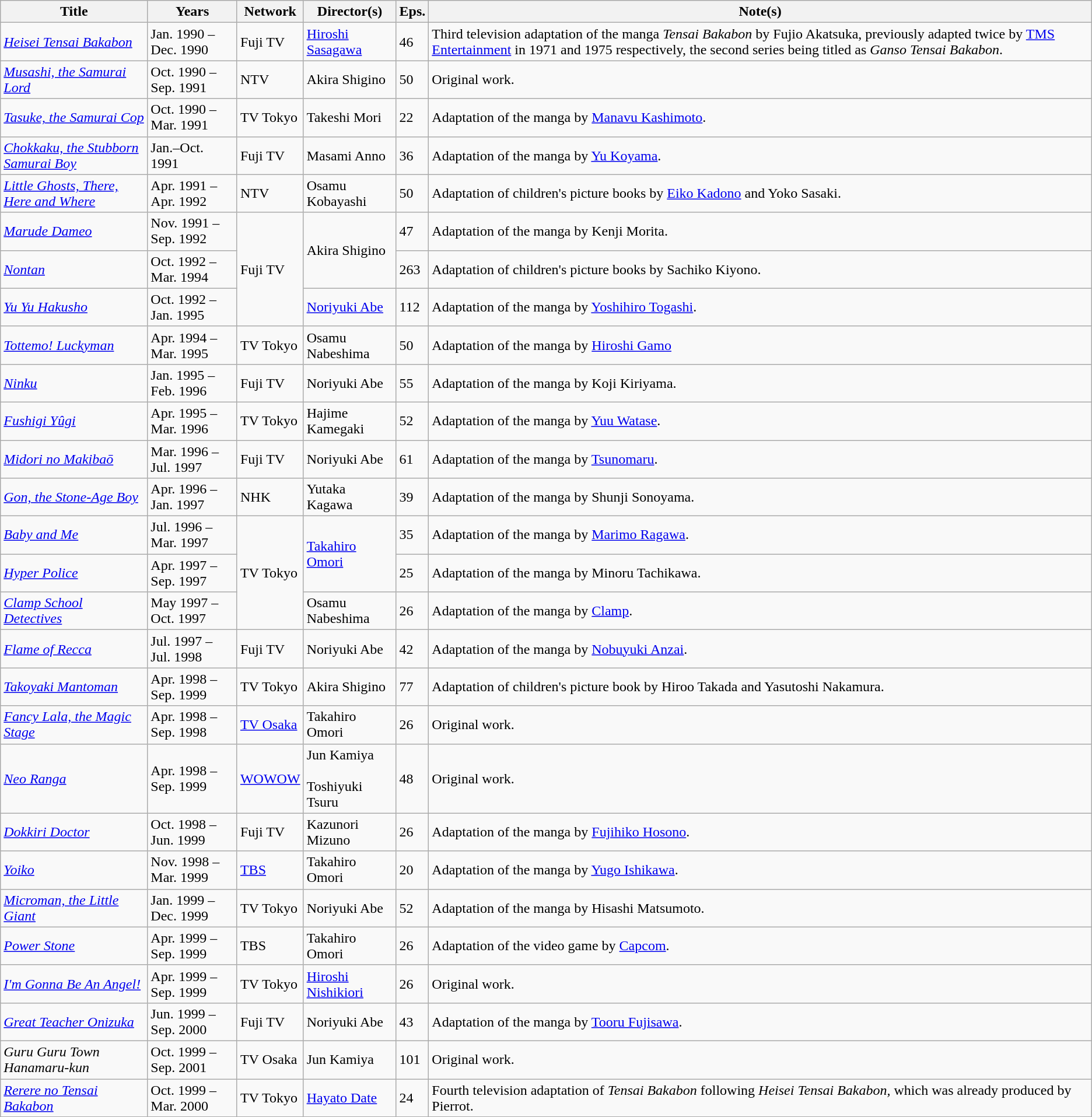<table class="wikitable sortable">
<tr>
<th>Title</th>
<th>Years</th>
<th>Network</th>
<th>Director(s)</th>
<th>Eps.</th>
<th>Note(s)</th>
</tr>
<tr>
<td><em><a href='#'>Heisei Tensai Bakabon</a></em></td>
<td>Jan. 1990 – Dec. 1990</td>
<td>Fuji TV</td>
<td><a href='#'>Hiroshi Sasagawa</a></td>
<td>46</td>
<td>Third television adaptation of the manga <em>Tensai Bakabon</em> by Fujio Akatsuka, previously adapted twice by <a href='#'>TMS Entertainment</a> in 1971 and 1975 respectively, the second series being titled as <em>Ganso Tensai Bakabon</em>.</td>
</tr>
<tr>
<td><em><a href='#'>Musashi, the Samurai Lord</a></em></td>
<td>Oct. 1990 – Sep. 1991</td>
<td>NTV</td>
<td>Akira Shigino</td>
<td>50</td>
<td>Original work.</td>
</tr>
<tr>
<td><em><a href='#'>Tasuke, the Samurai Cop</a></em></td>
<td>Oct. 1990 – Mar. 1991</td>
<td>TV Tokyo</td>
<td>Takeshi Mori</td>
<td>22</td>
<td>Adaptation of the manga by <a href='#'>Manavu Kashimoto</a>.</td>
</tr>
<tr>
<td><em><a href='#'>Chokkaku, the Stubborn Samurai Boy</a></em></td>
<td>Jan.–Oct. 1991</td>
<td>Fuji TV</td>
<td>Masami Anno</td>
<td>36</td>
<td>Adaptation of the manga by <a href='#'>Yu Koyama</a>.</td>
</tr>
<tr>
<td><em><a href='#'>Little Ghosts, There, Here and Where</a></em></td>
<td>Apr. 1991 – Apr. 1992</td>
<td>NTV</td>
<td>Osamu Kobayashi</td>
<td>50</td>
<td>Adaptation of children's picture books by <a href='#'>Eiko Kadono</a> and Yoko Sasaki.</td>
</tr>
<tr>
<td><em><a href='#'>Marude Dameo</a></em></td>
<td>Nov. 1991 – Sep. 1992</td>
<td rowspan="3">Fuji TV</td>
<td rowspan="2">Akira Shigino</td>
<td>47</td>
<td>Adaptation of the manga by Kenji Morita.</td>
</tr>
<tr>
<td><em><a href='#'>Nontan</a></em></td>
<td>Oct. 1992 – Mar. 1994</td>
<td>263</td>
<td>Adaptation of children's picture books by Sachiko Kiyono.</td>
</tr>
<tr>
<td><em><a href='#'>Yu Yu Hakusho</a></em></td>
<td>Oct. 1992 – Jan. 1995</td>
<td><a href='#'>Noriyuki Abe</a></td>
<td>112</td>
<td>Adaptation of the manga by <a href='#'>Yoshihiro Togashi</a>.</td>
</tr>
<tr>
<td><em><a href='#'>Tottemo! Luckyman</a></em></td>
<td>Apr. 1994 – Mar. 1995</td>
<td>TV Tokyo</td>
<td>Osamu Nabeshima</td>
<td>50</td>
<td>Adaptation of the manga by <a href='#'>Hiroshi Gamo</a></td>
</tr>
<tr>
<td><em><a href='#'>Ninku</a></em></td>
<td>Jan. 1995 – Feb. 1996</td>
<td>Fuji TV</td>
<td>Noriyuki Abe</td>
<td>55</td>
<td>Adaptation of the manga by Koji Kiriyama.</td>
</tr>
<tr>
<td><em><a href='#'>Fushigi Yûgi</a></em></td>
<td>Apr. 1995 – Mar. 1996</td>
<td>TV Tokyo</td>
<td>Hajime Kamegaki</td>
<td>52</td>
<td>Adaptation of the manga by <a href='#'>Yuu Watase</a>.</td>
</tr>
<tr>
<td><em><a href='#'>Midori no Makibaō</a></em></td>
<td>Mar. 1996 – Jul. 1997</td>
<td>Fuji TV</td>
<td>Noriyuki Abe</td>
<td>61</td>
<td>Adaptation of the manga by <a href='#'>Tsunomaru</a>.</td>
</tr>
<tr>
<td><em><a href='#'>Gon, the Stone-Age Boy</a></em></td>
<td>Apr. 1996 – Jan. 1997</td>
<td>NHK</td>
<td>Yutaka Kagawa</td>
<td>39</td>
<td>Adaptation of the manga by Shunji Sonoyama.</td>
</tr>
<tr>
<td><em><a href='#'>Baby and Me</a></em></td>
<td>Jul. 1996 – Mar. 1997</td>
<td rowspan="3">TV Tokyo</td>
<td rowspan="2"><a href='#'>Takahiro Omori</a></td>
<td>35</td>
<td>Adaptation of the manga by <a href='#'>Marimo Ragawa</a>.</td>
</tr>
<tr>
<td><em><a href='#'>Hyper Police</a></em></td>
<td>Apr. 1997 – Sep. 1997</td>
<td>25</td>
<td>Adaptation of the manga by Minoru Tachikawa.</td>
</tr>
<tr>
<td><em><a href='#'>Clamp School Detectives</a></em></td>
<td>May 1997 – Oct. 1997</td>
<td>Osamu Nabeshima</td>
<td>26</td>
<td>Adaptation of the manga by <a href='#'>Clamp</a>.</td>
</tr>
<tr>
<td><em><a href='#'>Flame of Recca</a></em></td>
<td>Jul. 1997 – Jul. 1998</td>
<td>Fuji TV</td>
<td>Noriyuki Abe</td>
<td>42</td>
<td>Adaptation of the manga by <a href='#'>Nobuyuki Anzai</a>.</td>
</tr>
<tr>
<td><em><a href='#'>Takoyaki Mantoman</a></em></td>
<td>Apr. 1998 – Sep. 1999</td>
<td>TV Tokyo</td>
<td>Akira Shigino</td>
<td>77</td>
<td>Adaptation of children's picture book by Hiroo Takada and Yasutoshi Nakamura.</td>
</tr>
<tr>
<td><em><a href='#'>Fancy Lala, the Magic Stage</a></em></td>
<td>Apr. 1998 – Sep. 1998</td>
<td><a href='#'>TV Osaka</a></td>
<td>Takahiro Omori</td>
<td>26</td>
<td>Original work.</td>
</tr>
<tr>
<td><em><a href='#'>Neo Ranga</a></em></td>
<td>Apr. 1998 – Sep. 1999</td>
<td><a href='#'>WOWOW</a></td>
<td>Jun Kamiya <br><br>Toshiyuki Tsuru </td>
<td>48</td>
<td>Original work.</td>
</tr>
<tr>
<td><em><a href='#'>Dokkiri Doctor</a></em></td>
<td>Oct. 1998 – Jun. 1999</td>
<td>Fuji TV</td>
<td>Kazunori Mizuno</td>
<td>26</td>
<td>Adaptation of the manga by <a href='#'>Fujihiko Hosono</a>.</td>
</tr>
<tr>
<td><em><a href='#'>Yoiko</a></em></td>
<td>Nov. 1998 – Mar. 1999</td>
<td><a href='#'>TBS</a></td>
<td>Takahiro Omori</td>
<td>20</td>
<td>Adaptation of the manga by <a href='#'>Yugo Ishikawa</a>.</td>
</tr>
<tr>
<td><em><a href='#'>Microman, the Little Giant</a></em></td>
<td>Jan. 1999 – Dec. 1999</td>
<td>TV Tokyo</td>
<td>Noriyuki Abe</td>
<td>52</td>
<td>Adaptation of the manga by Hisashi Matsumoto.</td>
</tr>
<tr>
<td><em><a href='#'>Power Stone</a></em></td>
<td>Apr. 1999 – Sep. 1999</td>
<td>TBS</td>
<td>Takahiro Omori</td>
<td>26</td>
<td>Adaptation of the video game by <a href='#'>Capcom</a>.</td>
</tr>
<tr>
<td><em><a href='#'>I'm Gonna Be An Angel!</a></em></td>
<td>Apr. 1999 – Sep. 1999</td>
<td>TV Tokyo</td>
<td><a href='#'>Hiroshi Nishikiori</a></td>
<td>26</td>
<td>Original work.</td>
</tr>
<tr>
<td><em><a href='#'>Great Teacher Onizuka</a></em></td>
<td>Jun. 1999 – Sep. 2000</td>
<td>Fuji TV</td>
<td>Noriyuki Abe</td>
<td>43</td>
<td>Adaptation of the manga by <a href='#'>Tooru Fujisawa</a>.</td>
</tr>
<tr>
<td><em>Guru Guru Town Hanamaru-kun</em></td>
<td>Oct. 1999 – Sep. 2001</td>
<td>TV Osaka</td>
<td>Jun Kamiya</td>
<td>101</td>
<td>Original work.</td>
</tr>
<tr>
<td><em><a href='#'>Rerere no Tensai Bakabon</a></em></td>
<td>Oct. 1999 – Mar. 2000</td>
<td>TV Tokyo</td>
<td><a href='#'>Hayato Date</a></td>
<td>24</td>
<td>Fourth television adaptation of <em>Tensai Bakabon</em> following <em>Heisei Tensai Bakabon,</em> which was already produced by Pierrot.</td>
</tr>
</table>
